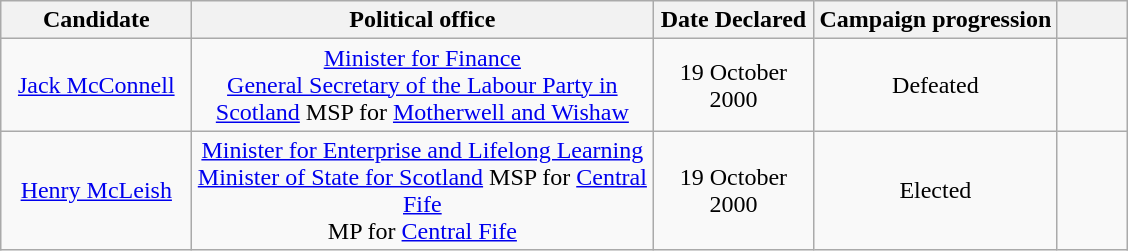<table class="wikitable sortable wiki table" style="text-align:center">
<tr>
<th scope="col" style="width: 120px;">Candidate</th>
<th scope="col" style="width: 300px;">Political office</th>
<th scope="col" style="width: 100px;">Date Declared</th>
<th>Campaign progression</th>
<th class="unsortable" scope="col" style="width: 40px;"></th>
</tr>
<tr>
<td><a href='#'>Jack McConnell</a></td>
<td><a href='#'>Minister for Finance</a> <br><a href='#'>General Secretary of the Labour Party in Scotland</a> 
MSP for <a href='#'>Motherwell and Wishaw</a> </td>
<td>19 October 2000</td>
<td>Defeated</td>
<td></td>
</tr>
<tr>
<td><a href='#'>Henry McLeish</a></td>
<td><a href='#'>Minister for Enterprise and Lifelong Learning</a> <br><a href='#'>Minister of State for Scotland</a> 
MSP for <a href='#'>Central Fife</a> <br>MP for <a href='#'>Central Fife</a> </td>
<td>19 October 2000</td>
<td>Elected</td>
<td></td>
</tr>
</table>
